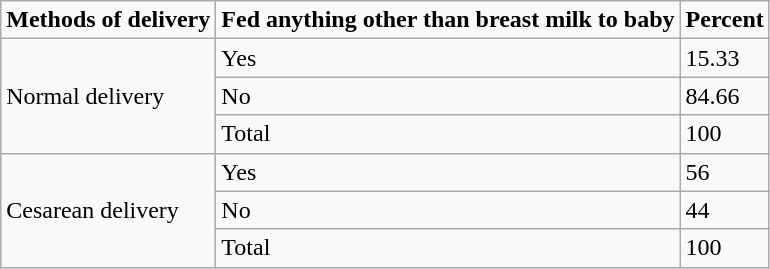<table class="wikitable">
<tr>
<td><strong>Methods of delivery</strong></td>
<td><strong>Fed anything other than breast milk to baby</strong></td>
<td><strong>Percent</strong></td>
</tr>
<tr>
<td rowspan="3">Normal delivery</td>
<td>Yes</td>
<td>15.33</td>
</tr>
<tr>
<td>No</td>
<td>84.66</td>
</tr>
<tr>
<td>Total</td>
<td>100</td>
</tr>
<tr>
<td rowspan="3">Cesarean delivery</td>
<td>Yes</td>
<td>56</td>
</tr>
<tr>
<td>No</td>
<td>44</td>
</tr>
<tr>
<td>Total</td>
<td>100</td>
</tr>
</table>
